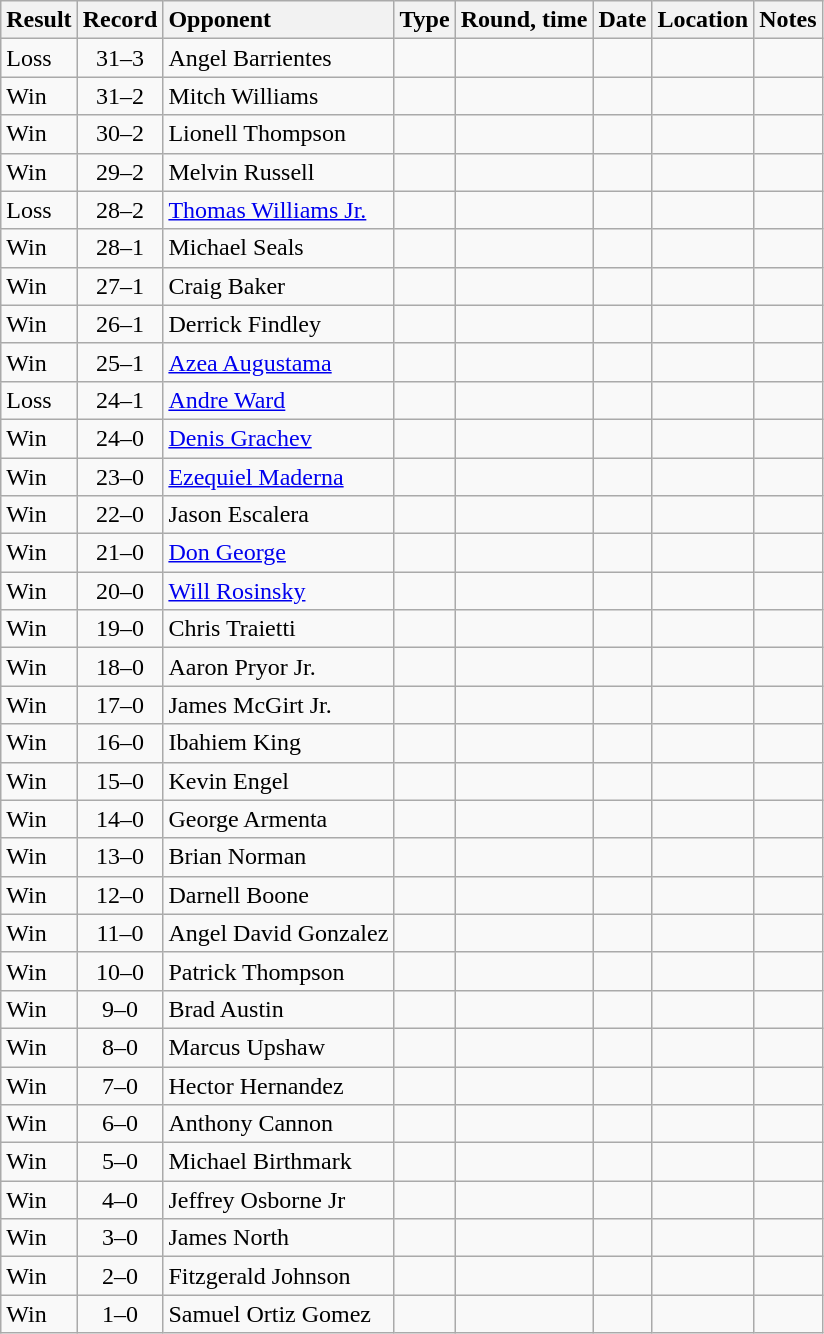<table class="sortable wikitable">
<tr>
<th>Result</th>
<th>Record</th>
<th style="text-align:left;">Opponent</th>
<th>Type</th>
<th>Round, time</th>
<th>Date</th>
<th style="text-align:left;">Location</th>
<th style="text-align:left;">Notes</th>
</tr>
<tr>
<td>Loss</td>
<td align=center>31–3</td>
<td data-sort-value="Barrientes, Angel"> Angel Barrientes</td>
<td></td>
<td data-sort-value="r10"></td>
<td></td>
<td> </td>
<td></td>
</tr>
<tr>
<td>Win</td>
<td align=center>31–2</td>
<td data-sort-value="Williams, Mitch"> Mitch Williams</td>
<td></td>
<td data-sort-value="r10"></td>
<td></td>
<td> </td>
<td></td>
</tr>
<tr>
<td>Win</td>
<td align=center>30–2</td>
<td data-sort-value="Thompson, Lionell"> Lionell Thompson</td>
<td></td>
<td data-sort-value="r10"></td>
<td></td>
<td> </td>
<td></td>
</tr>
<tr>
<td>Win</td>
<td align=center>29–2</td>
<td data-sort-value="Russell, Melvin"> Melvin Russell</td>
<td></td>
<td></td>
<td></td>
<td></td>
<td></td>
</tr>
<tr>
<td>Loss</td>
<td align=center>28–2</td>
<td data-sort-value="Williams Jr., Thomas"> <a href='#'>Thomas Williams Jr.</a></td>
<td></td>
<td></td>
<td></td>
<td></td>
<td></td>
</tr>
<tr>
<td>Win</td>
<td align=center>28–1</td>
<td data-sort-value="Seals, Michael"> Michael Seals</td>
<td></td>
<td></td>
<td></td>
<td></td>
<td></td>
</tr>
<tr>
<td>Win</td>
<td align=center>27–1</td>
<td data-sort-value="Baker, Craig"> Craig Baker</td>
<td></td>
<td></td>
<td></td>
<td></td>
<td></td>
</tr>
<tr>
<td>Win</td>
<td align=center>26–1</td>
<td data-sort-value="Findley, Derrick"> Derrick Findley</td>
<td></td>
<td></td>
<td></td>
<td></td>
<td></td>
</tr>
<tr>
<td>Win</td>
<td align=center>25–1</td>
<td data-sort-value="Augustama, Azea"> <a href='#'>Azea Augustama</a></td>
<td></td>
<td data-sort-value="r10"></td>
<td></td>
<td></td>
<td></td>
</tr>
<tr>
<td>Loss</td>
<td align=center>24–1</td>
<td data-sort-value="Ward, Andre"> <a href='#'>Andre Ward</a></td>
<td></td>
<td data-sort-value="r12"></td>
<td></td>
<td></td>
<td></td>
</tr>
<tr>
<td>Win</td>
<td align=center>24–0</td>
<td data-sort-value="Grachev, Denis"> <a href='#'>Denis Grachev</a></td>
<td></td>
<td></td>
<td></td>
<td></td>
<td></td>
</tr>
<tr>
<td>Win</td>
<td align=center>23–0</td>
<td data-sort-value="Maderna, Ezequiel"> <a href='#'>Ezequiel Maderna</a></td>
<td></td>
<td data-sort-value="r10"></td>
<td></td>
<td></td>
<td></td>
</tr>
<tr>
<td>Win</td>
<td align=center>22–0</td>
<td data-sort-value="Escalera, Jason"> Jason Escalera</td>
<td></td>
<td></td>
<td></td>
<td></td>
<td></td>
</tr>
<tr>
<td>Win</td>
<td align=center>21–0</td>
<td data-sort-value="George, Don"> <a href='#'>Don George</a></td>
<td></td>
<td data-sort-value="r10"></td>
<td></td>
<td></td>
<td></td>
</tr>
<tr>
<td>Win</td>
<td align=center>20–0</td>
<td data-sort-value="Rosinsky, Will"> <a href='#'>Will Rosinsky</a></td>
<td></td>
<td data-sort-value="r10"></td>
<td></td>
<td></td>
<td></td>
</tr>
<tr>
<td>Win</td>
<td align=center>19–0</td>
<td data-sort-value="Traietti, Chris"> Chris Traietti</td>
<td></td>
<td></td>
<td></td>
<td></td>
<td></td>
</tr>
<tr>
<td>Win</td>
<td align=center>18–0</td>
<td data-sort-value="Pryor Jr., Aaron"> Aaron Pryor Jr.</td>
<td></td>
<td data-sort-value="r10"></td>
<td></td>
<td></td>
<td></td>
</tr>
<tr>
<td>Win</td>
<td align=center>17–0</td>
<td data-sort-value="McGirt Jr., James"> James McGirt Jr.</td>
<td></td>
<td></td>
<td></td>
<td></td>
<td></td>
</tr>
<tr>
<td>Win</td>
<td align=center>16–0</td>
<td data-sort-value="King, Ibahiem"> Ibahiem King</td>
<td></td>
<td></td>
<td></td>
<td></td>
<td></td>
</tr>
<tr>
<td>Win</td>
<td align=center>15–0</td>
<td data-sort-value="Engel, Kevin"> Kevin Engel</td>
<td></td>
<td></td>
<td></td>
<td></td>
<td></td>
</tr>
<tr>
<td>Win</td>
<td align=center>14–0</td>
<td data-sort-value="Armenta, George"> George Armenta</td>
<td></td>
<td></td>
<td></td>
<td></td>
<td></td>
</tr>
<tr>
<td>Win</td>
<td align=center>13–0</td>
<td data-sort-value="Norman, Brian"> Brian Norman</td>
<td></td>
<td></td>
<td></td>
<td></td>
<td></td>
</tr>
<tr>
<td>Win</td>
<td align=center>12–0</td>
<td data-sort-value="Boone, Darnell"> Darnell Boone</td>
<td></td>
<td></td>
<td></td>
<td></td>
<td></td>
</tr>
<tr>
<td>Win</td>
<td align=center>11–0</td>
<td data-sort-value="Gonzalez, Angel David"> Angel David Gonzalez</td>
<td></td>
<td></td>
<td></td>
<td></td>
<td></td>
</tr>
<tr>
<td>Win</td>
<td align=center>10–0</td>
<td data-sort-value="Thompson, Patrick"> Patrick Thompson</td>
<td></td>
<td></td>
<td></td>
<td></td>
<td></td>
</tr>
<tr>
<td>Win</td>
<td data-sort-value="09–0" align=center>9–0</td>
<td data-sort-value="Austin, Brad"> Brad Austin</td>
<td></td>
<td></td>
<td></td>
<td></td>
<td></td>
</tr>
<tr>
<td>Win</td>
<td data-sort-value="08–0" align=center>8–0</td>
<td data-sort-value="Upshaw, Marcus"> Marcus Upshaw</td>
<td></td>
<td></td>
<td></td>
<td></td>
<td></td>
</tr>
<tr>
<td>Win</td>
<td data-sort-value="07–0" align=center>7–0</td>
<td data-sort-value="Hernandez, Hector"> Hector Hernandez</td>
<td></td>
<td></td>
<td></td>
<td></td>
<td></td>
</tr>
<tr>
<td>Win</td>
<td data-sort-value="06–0" align=center>6–0</td>
<td data-sort-value="Cannon, Anthony"> Anthony Cannon</td>
<td></td>
<td></td>
<td></td>
<td></td>
<td></td>
</tr>
<tr>
<td>Win</td>
<td data-sort-value="05–0" align=center>5–0</td>
<td data-sort-value="Birthmark, Michael"> Michael Birthmark</td>
<td></td>
<td></td>
<td></td>
<td></td>
<td></td>
</tr>
<tr>
<td>Win</td>
<td data-sort-value="04–0" align=center>4–0</td>
<td data-sort-value="Osborne Jr, Jeffrey"> Jeffrey Osborne Jr</td>
<td></td>
<td></td>
<td></td>
<td></td>
<td></td>
</tr>
<tr>
<td>Win</td>
<td data-sort-value="03–0" align=center>3–0</td>
<td data-sort-value="North, James"> James North</td>
<td></td>
<td></td>
<td></td>
<td></td>
<td></td>
</tr>
<tr>
<td>Win</td>
<td data-sort-value="02–0" align=center>2–0</td>
<td data-sort-value="Johnson, Fitzgerald"> Fitzgerald Johnson</td>
<td></td>
<td></td>
<td></td>
<td></td>
<td></td>
</tr>
<tr>
<td>Win</td>
<td data-sort-value="01–0" align=center>1–0</td>
<td data-sort-value="Ortiz Gomez, Samuel"> Samuel Ortiz Gomez</td>
<td></td>
<td></td>
<td></td>
<td></td>
<td></td>
</tr>
</table>
